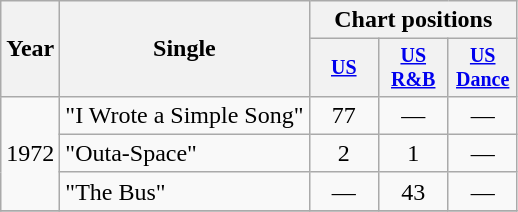<table class="wikitable" style="text-align:center;">
<tr>
<th rowspan="2">Year</th>
<th rowspan="2">Single</th>
<th colspan="3">Chart positions</th>
</tr>
<tr style="font-size:smaller;">
<th width="40"><a href='#'>US</a></th>
<th width="40"><a href='#'>US<br>R&B</a></th>
<th width="40"><a href='#'>US<br>Dance</a></th>
</tr>
<tr>
<td rowspan="3">1972</td>
<td align="left">"I Wrote a Simple Song"</td>
<td>77</td>
<td>—</td>
<td>—</td>
</tr>
<tr>
<td align="left">"Outa-Space"</td>
<td>2</td>
<td>1</td>
<td>—</td>
</tr>
<tr>
<td align="left">"The Bus"</td>
<td>—</td>
<td>43</td>
<td>—</td>
</tr>
<tr>
</tr>
</table>
